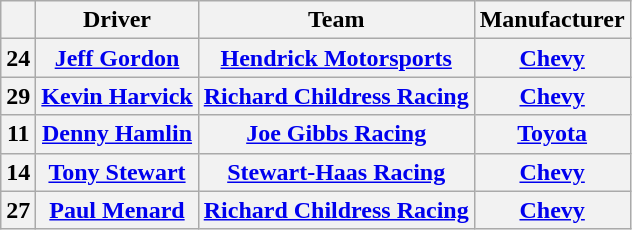<table class="wikitable sortable">
<tr>
<th></th>
<th>Driver</th>
<th>Team</th>
<th>Manufacturer</th>
</tr>
<tr>
<th>24</th>
<th><a href='#'>Jeff Gordon</a></th>
<th><a href='#'>Hendrick Motorsports</a></th>
<th><a href='#'>Chevy</a></th>
</tr>
<tr>
<th>29</th>
<th><a href='#'>Kevin Harvick</a></th>
<th><a href='#'>Richard Childress Racing</a></th>
<th><a href='#'>Chevy</a></th>
</tr>
<tr>
<th>11</th>
<th><a href='#'>Denny Hamlin</a></th>
<th><a href='#'>Joe Gibbs Racing</a></th>
<th><a href='#'>Toyota</a></th>
</tr>
<tr>
<th>14</th>
<th><a href='#'>Tony Stewart</a></th>
<th><a href='#'>Stewart-Haas Racing</a></th>
<th><a href='#'>Chevy</a></th>
</tr>
<tr>
<th>27</th>
<th><a href='#'>Paul Menard</a></th>
<th><a href='#'>Richard Childress Racing</a></th>
<th><a href='#'>Chevy</a></th>
</tr>
</table>
